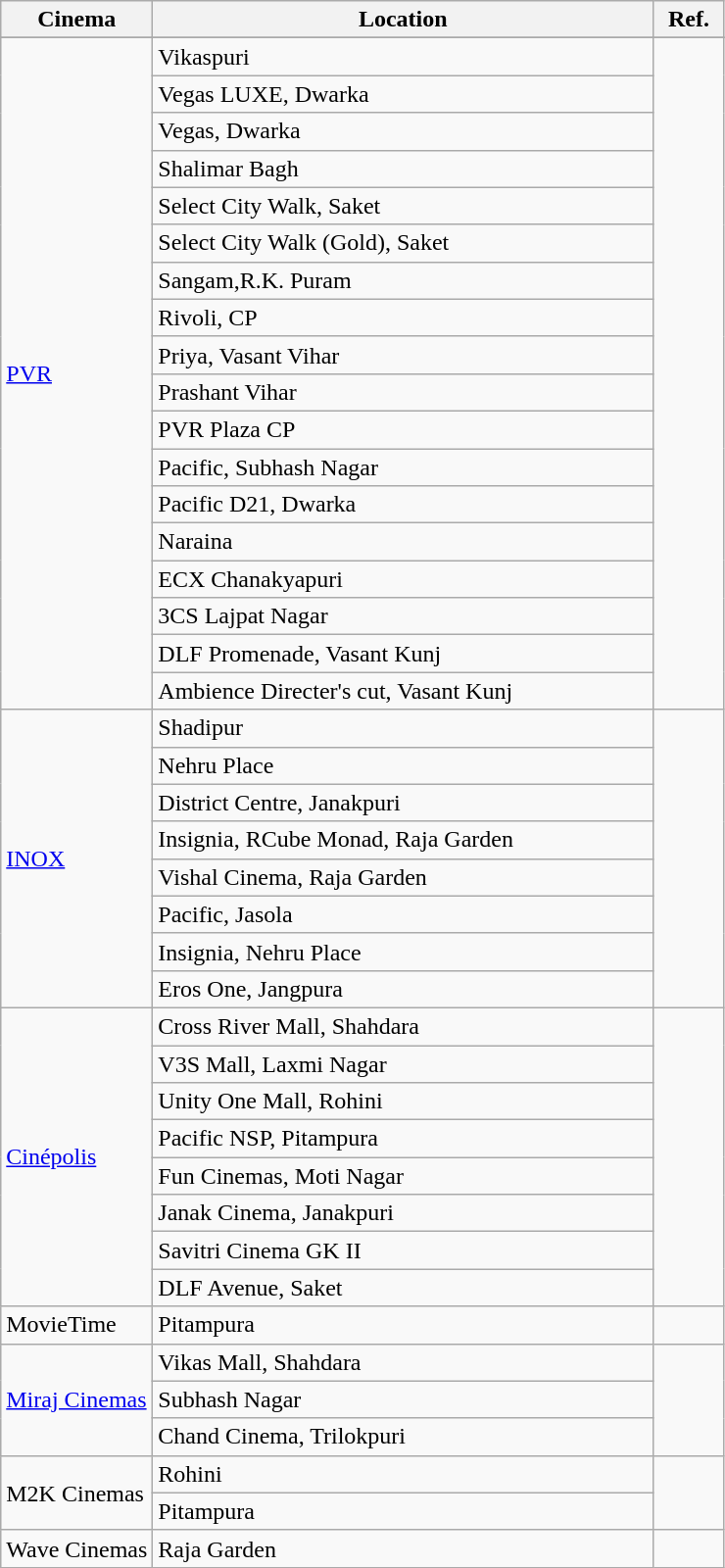<table class="wikitable">
<tr>
<th width="21%">Cinema</th>
<th>Location</th>
<th>Ref.</th>
</tr>
<tr valign="top">
</tr>
<tr>
<td Rowspan="18"><a href='#'>PVR</a></td>
<td>Vikaspuri</td>
<td Rowspan="18"></td>
</tr>
<tr>
<td>Vegas LUXE, Dwarka</td>
</tr>
<tr>
<td>Vegas, Dwarka</td>
</tr>
<tr>
<td>Shalimar Bagh</td>
</tr>
<tr>
<td>Select City Walk, Saket</td>
</tr>
<tr>
<td>Select City Walk (Gold), Saket</td>
</tr>
<tr>
<td>Sangam,R.K. Puram</td>
</tr>
<tr>
<td>Rivoli, CP</td>
</tr>
<tr>
<td>Priya, Vasant Vihar</td>
</tr>
<tr>
<td>Prashant Vihar</td>
</tr>
<tr>
<td>PVR Plaza CP</td>
</tr>
<tr>
<td>Pacific, Subhash Nagar</td>
</tr>
<tr>
<td>Pacific D21, Dwarka</td>
</tr>
<tr>
<td>Naraina</td>
</tr>
<tr>
<td>ECX Chanakyapuri</td>
</tr>
<tr>
<td>3CS Lajpat Nagar</td>
</tr>
<tr>
<td>DLF Promenade, Vasant Kunj</td>
</tr>
<tr>
<td>Ambience Directer's cut, Vasant Kunj</td>
</tr>
<tr>
<td Rowspan="8"><a href='#'>INOX</a></td>
<td>Shadipur</td>
<td Rowspan="8"></td>
</tr>
<tr>
<td>Nehru Place</td>
</tr>
<tr>
<td>District Centre, Janakpuri</td>
</tr>
<tr>
<td>Insignia, RCube Monad, Raja Garden</td>
</tr>
<tr>
<td>Vishal Cinema, Raja Garden</td>
</tr>
<tr>
<td>Pacific, Jasola</td>
</tr>
<tr>
<td>Insignia, Nehru Place</td>
</tr>
<tr>
<td>Eros One, Jangpura</td>
</tr>
<tr>
<td Rowspan="8"><a href='#'>Cinépolis</a></td>
<td>Cross River Mall, Shahdara</td>
<td Rowspan="8"></td>
</tr>
<tr>
<td>V3S Mall, Laxmi Nagar</td>
</tr>
<tr>
<td>Unity One Mall, Rohini</td>
</tr>
<tr>
<td>Pacific NSP, Pitampura</td>
</tr>
<tr>
<td>Fun Cinemas, Moti Nagar</td>
</tr>
<tr>
<td>Janak Cinema, Janakpuri</td>
</tr>
<tr>
<td>Savitri Cinema GK II</td>
</tr>
<tr>
<td>DLF Avenue, Saket</td>
</tr>
<tr>
<td>MovieTime</td>
<td>Pitampura</td>
<td></td>
</tr>
<tr>
<td Rowspan="3"><a href='#'>Miraj Cinemas</a></td>
<td>Vikas Mall, Shahdara</td>
<td Rowspan="3"></td>
</tr>
<tr>
<td>Subhash Nagar</td>
</tr>
<tr>
<td>Chand Cinema, Trilokpuri</td>
</tr>
<tr>
<td Rowspan="2">M2K Cinemas</td>
<td>Rohini</td>
<td Rowspan="2"></td>
</tr>
<tr>
<td>Pitampura</td>
</tr>
<tr>
<td>Wave Cinemas</td>
<td>Raja Garden</td>
<td></td>
</tr>
</table>
